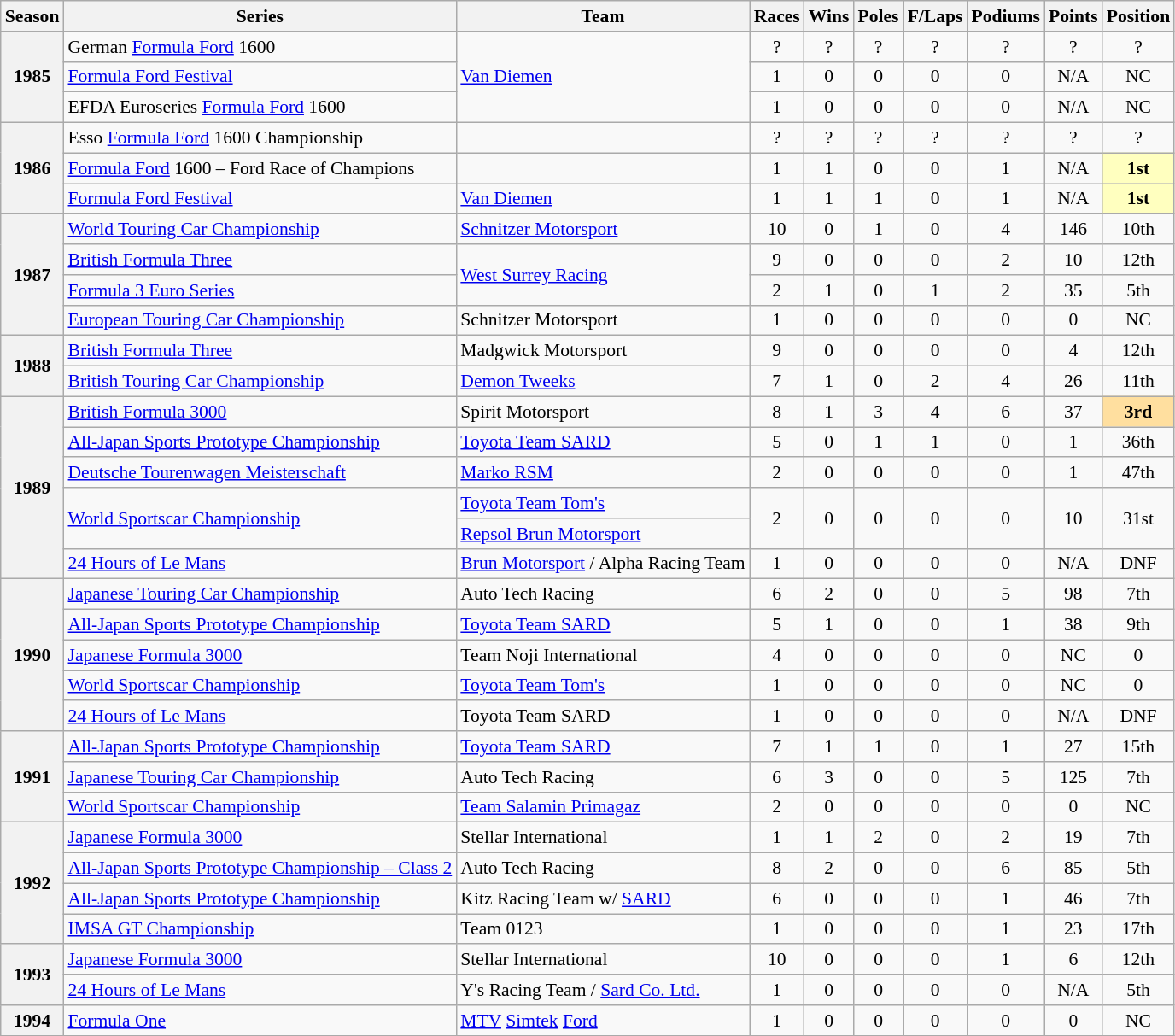<table class="wikitable" style="font-size: 90%; text-align:center">
<tr>
<th>Season</th>
<th>Series</th>
<th>Team</th>
<th>Races</th>
<th>Wins</th>
<th>Poles</th>
<th>F/Laps</th>
<th>Podiums</th>
<th>Points</th>
<th>Position</th>
</tr>
<tr>
<th rowspan=3>1985</th>
<td align=left>German <a href='#'>Formula Ford</a> 1600</td>
<td rowspan="3" style="text-align:left"><a href='#'>Van Diemen</a></td>
<td>?</td>
<td>?</td>
<td>?</td>
<td>?</td>
<td>?</td>
<td>?</td>
<td>?</td>
</tr>
<tr>
<td align=left><a href='#'>Formula Ford Festival</a></td>
<td>1</td>
<td>0</td>
<td>0</td>
<td>0</td>
<td>0</td>
<td>N/A</td>
<td>NC</td>
</tr>
<tr>
<td align=left>EFDA Euroseries <a href='#'>Formula Ford</a> 1600</td>
<td>1</td>
<td>0</td>
<td>0</td>
<td>0</td>
<td>0</td>
<td>N/A</td>
<td>NC</td>
</tr>
<tr>
<th rowspan=3>1986</th>
<td align=left>Esso <a href='#'>Formula Ford</a> 1600 Championship</td>
<td align=left></td>
<td>?</td>
<td>?</td>
<td>?</td>
<td>?</td>
<td>?</td>
<td>?</td>
<td>?</td>
</tr>
<tr>
<td align=left><a href='#'>Formula Ford</a> 1600 – Ford Race of Champions</td>
<td align=left></td>
<td>1</td>
<td>1</td>
<td>0</td>
<td>0</td>
<td>1</td>
<td>N/A</td>
<td style="background:#FFFFBF"><strong>1st</strong></td>
</tr>
<tr>
<td align=left><a href='#'>Formula Ford Festival</a></td>
<td align=left><a href='#'>Van Diemen</a></td>
<td>1</td>
<td>1</td>
<td>1</td>
<td>0</td>
<td>1</td>
<td>N/A</td>
<td style="background:#FFFFBF"><strong>1st</strong></td>
</tr>
<tr>
<th rowspan=4>1987</th>
<td align=left><a href='#'>World Touring Car Championship</a></td>
<td align=left><a href='#'>Schnitzer Motorsport</a></td>
<td>10</td>
<td>0</td>
<td>1</td>
<td>0</td>
<td>4</td>
<td>146</td>
<td>10th</td>
</tr>
<tr>
<td align=left><a href='#'>British Formula Three</a></td>
<td rowspan="2" style="text-align:left"><a href='#'>West Surrey Racing</a></td>
<td>9</td>
<td>0</td>
<td>0</td>
<td>0</td>
<td>2</td>
<td>10</td>
<td>12th</td>
</tr>
<tr>
<td align=left><a href='#'>Formula 3 Euro Series</a></td>
<td>2</td>
<td>1</td>
<td>0</td>
<td>1</td>
<td>2</td>
<td>35</td>
<td>5th</td>
</tr>
<tr>
<td align=left><a href='#'>European Touring Car Championship</a></td>
<td align=left>Schnitzer Motorsport</td>
<td>1</td>
<td>0</td>
<td>0</td>
<td>0</td>
<td>0</td>
<td>0</td>
<td>NC</td>
</tr>
<tr>
<th rowspan=2>1988</th>
<td align=left><a href='#'>British Formula Three</a></td>
<td align=left>Madgwick Motorsport</td>
<td>9</td>
<td>0</td>
<td>0</td>
<td>0</td>
<td>0</td>
<td>4</td>
<td>12th</td>
</tr>
<tr>
<td align=left><a href='#'>British Touring Car Championship</a></td>
<td align=left><a href='#'>Demon Tweeks</a></td>
<td>7</td>
<td>1</td>
<td>0</td>
<td>2</td>
<td>4</td>
<td>26</td>
<td>11th</td>
</tr>
<tr>
<th rowspan=6>1989</th>
<td align=left><a href='#'>British Formula 3000</a></td>
<td align=left>Spirit Motorsport</td>
<td>8</td>
<td>1</td>
<td>3</td>
<td>4</td>
<td>6</td>
<td>37</td>
<td style="background:#FFDF9F"><strong>3rd</strong></td>
</tr>
<tr>
<td align=left><a href='#'>All-Japan Sports Prototype Championship</a></td>
<td align=left><a href='#'>Toyota Team SARD</a></td>
<td>5</td>
<td>0</td>
<td>1</td>
<td>1</td>
<td>0</td>
<td>1</td>
<td>36th</td>
</tr>
<tr>
<td align=left><a href='#'>Deutsche Tourenwagen Meisterschaft</a></td>
<td align=left><a href='#'>Marko RSM</a></td>
<td>2</td>
<td>0</td>
<td>0</td>
<td>0</td>
<td>0</td>
<td>1</td>
<td>47th</td>
</tr>
<tr>
<td rowspan="2" style="text-align:left"><a href='#'>World Sportscar Championship</a></td>
<td align=left><a href='#'>Toyota Team Tom's</a></td>
<td rowspan=2>2</td>
<td rowspan=2>0</td>
<td rowspan=2>0</td>
<td rowspan=2>0</td>
<td rowspan=2>0</td>
<td rowspan=2>10</td>
<td rowspan=2>31st</td>
</tr>
<tr>
<td align=left><a href='#'>Repsol Brun Motorsport</a></td>
</tr>
<tr>
<td align=left><a href='#'>24 Hours of Le Mans</a></td>
<td align=left nowrap><a href='#'>Brun Motorsport</a> / Alpha Racing Team</td>
<td>1</td>
<td>0</td>
<td>0</td>
<td>0</td>
<td>0</td>
<td>N/A</td>
<td>DNF</td>
</tr>
<tr>
<th rowspan=5>1990</th>
<td align=left><a href='#'>Japanese Touring Car Championship</a></td>
<td align=left>Auto Tech Racing</td>
<td>6</td>
<td>2</td>
<td>0</td>
<td>0</td>
<td>5</td>
<td>98</td>
<td>7th</td>
</tr>
<tr>
<td align=left><a href='#'>All-Japan Sports Prototype Championship</a></td>
<td align=left><a href='#'>Toyota Team SARD</a></td>
<td>5</td>
<td>1</td>
<td>0</td>
<td>0</td>
<td>1</td>
<td>38</td>
<td>9th</td>
</tr>
<tr>
<td align=left><a href='#'>Japanese Formula 3000</a></td>
<td align=left>Team Noji International</td>
<td>4</td>
<td>0</td>
<td>0</td>
<td>0</td>
<td>0</td>
<td>NC</td>
<td>0</td>
</tr>
<tr>
<td align=left><a href='#'>World Sportscar Championship</a></td>
<td align=left><a href='#'>Toyota Team Tom's</a></td>
<td>1</td>
<td>0</td>
<td>0</td>
<td>0</td>
<td>0</td>
<td>NC</td>
<td>0</td>
</tr>
<tr>
<td align=left><a href='#'>24 Hours of Le Mans</a></td>
<td align=left>Toyota Team SARD</td>
<td>1</td>
<td>0</td>
<td>0</td>
<td>0</td>
<td>0</td>
<td>N/A</td>
<td>DNF</td>
</tr>
<tr>
<th rowspan=3>1991</th>
<td align=left><a href='#'>All-Japan Sports Prototype Championship</a></td>
<td align=left><a href='#'>Toyota Team SARD</a></td>
<td>7</td>
<td>1</td>
<td>1</td>
<td>0</td>
<td>1</td>
<td>27</td>
<td>15th</td>
</tr>
<tr>
<td align=left><a href='#'>Japanese Touring Car Championship</a></td>
<td align=left>Auto Tech Racing</td>
<td>6</td>
<td>3</td>
<td>0</td>
<td>0</td>
<td>5</td>
<td>125</td>
<td>7th</td>
</tr>
<tr>
<td align=left><a href='#'>World Sportscar Championship</a></td>
<td align=left><a href='#'>Team Salamin Primagaz</a></td>
<td>2</td>
<td>0</td>
<td>0</td>
<td>0</td>
<td>0</td>
<td>0</td>
<td>NC</td>
</tr>
<tr>
<th rowspan=4>1992</th>
<td align=left><a href='#'>Japanese Formula 3000</a></td>
<td align=left>Stellar International</td>
<td>1</td>
<td>1</td>
<td>2</td>
<td>0</td>
<td>2</td>
<td>19</td>
<td>7th</td>
</tr>
<tr>
<td align=left nowrap><a href='#'>All-Japan Sports Prototype Championship – Class 2</a></td>
<td align=left>Auto Tech Racing</td>
<td>8</td>
<td>2</td>
<td>0</td>
<td>0</td>
<td>6</td>
<td>85</td>
<td>5th</td>
</tr>
<tr>
<td align=left><a href='#'>All-Japan Sports Prototype Championship</a></td>
<td align=left>Kitz Racing Team w/ <a href='#'>SARD</a></td>
<td>6</td>
<td>0</td>
<td>0</td>
<td>0</td>
<td>1</td>
<td>46</td>
<td>7th</td>
</tr>
<tr>
<td align=left><a href='#'>IMSA GT Championship</a></td>
<td align=left>Team 0123</td>
<td>1</td>
<td>0</td>
<td>0</td>
<td>0</td>
<td>1</td>
<td>23</td>
<td>17th</td>
</tr>
<tr>
<th rowspan=2>1993</th>
<td align=left><a href='#'>Japanese Formula 3000</a></td>
<td align=left>Stellar International</td>
<td>10</td>
<td>0</td>
<td>0</td>
<td>0</td>
<td>1</td>
<td>6</td>
<td>12th</td>
</tr>
<tr>
<td align=left><a href='#'>24 Hours of Le Mans</a></td>
<td align=left>Y's Racing Team / <a href='#'>Sard Co. Ltd.</a></td>
<td>1</td>
<td>0</td>
<td>0</td>
<td>0</td>
<td>0</td>
<td>N/A</td>
<td>5th</td>
</tr>
<tr>
<th>1994</th>
<td align=left><a href='#'>Formula One</a></td>
<td align=left><a href='#'>MTV</a> <a href='#'>Simtek</a> <a href='#'>Ford</a></td>
<td>1</td>
<td>0</td>
<td>0</td>
<td>0</td>
<td>0</td>
<td>0</td>
<td>NC</td>
</tr>
<tr>
</tr>
</table>
